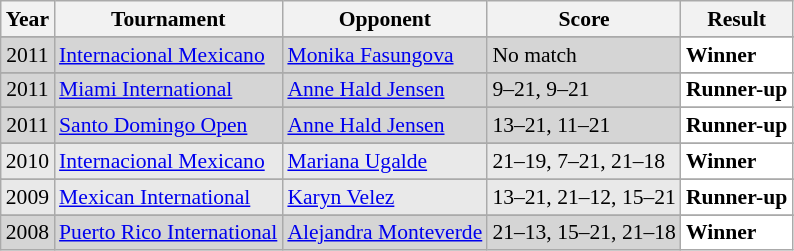<table class="sortable wikitable" style="font-size: 90%;">
<tr>
<th>Year</th>
<th>Tournament</th>
<th>Opponent</th>
<th>Score</th>
<th>Result</th>
</tr>
<tr>
</tr>
<tr style="background:#D5D5D5">
<td align="center">2011</td>
<td align="left"><a href='#'>Internacional Mexicano</a></td>
<td align="left"> <a href='#'>Monika Fasungova</a></td>
<td align="left">No match</td>
<td style="text-align:left; background:white"> <strong>Winner</strong></td>
</tr>
<tr>
</tr>
<tr style="background:#D5D5D5">
<td align="center">2011</td>
<td align="left"><a href='#'>Miami International</a></td>
<td align="left"> <a href='#'>Anne Hald Jensen</a></td>
<td align="left">9–21, 9–21</td>
<td style="text-align:left; background:white"> <strong>Runner-up</strong></td>
</tr>
<tr>
</tr>
<tr style="background:#D5D5D5">
<td align="center">2011</td>
<td align="left"><a href='#'>Santo Domingo Open</a></td>
<td align="left"> <a href='#'>Anne Hald Jensen</a></td>
<td align="left">13–21, 11–21</td>
<td style="text-align:left; background:white"> <strong>Runner-up</strong></td>
</tr>
<tr>
</tr>
<tr style="background:#E9E9E9">
<td align="center">2010</td>
<td align="left"><a href='#'>Internacional Mexicano</a></td>
<td align="left"> <a href='#'>Mariana Ugalde</a></td>
<td align="left">21–19, 7–21, 21–18</td>
<td style="text-align:left; background:white"> <strong>Winner</strong></td>
</tr>
<tr>
</tr>
<tr style="background:#E9E9E9">
<td align="center">2009</td>
<td align="left"><a href='#'>Mexican International</a></td>
<td align="left"> <a href='#'>Karyn Velez</a></td>
<td align="left">13–21, 21–12, 15–21</td>
<td style="text-align:left; background:white"> <strong>Runner-up</strong></td>
</tr>
<tr>
</tr>
<tr style="background:#D5D5D5">
<td align="center">2008</td>
<td align="left"><a href='#'>Puerto Rico International</a></td>
<td align="left"> <a href='#'>Alejandra Monteverde</a></td>
<td align="left">21–13, 15–21, 21–18</td>
<td style="text-align:left; background:white"> <strong>Winner</strong></td>
</tr>
</table>
